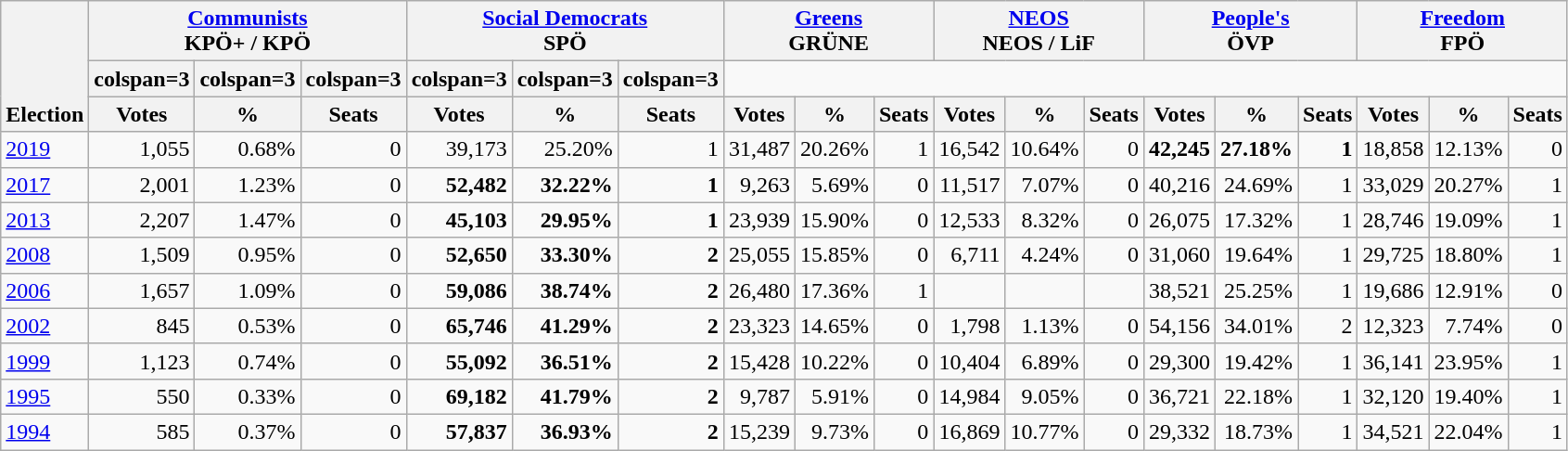<table class="wikitable" border="1" style="font-size:100%; text-align:right;">
<tr>
<th style="text-align:left;" valign=bottom rowspan=3>Election</th>
<th valign=bottom colspan=3><a href='#'>Communists</a><br>KPÖ+ / KPÖ</th>
<th valign=bottom colspan=3><a href='#'>Social Democrats</a><br>SPÖ</th>
<th valign=bottom colspan=3><a href='#'>Greens</a><br>GRÜNE</th>
<th valign=bottom colspan=3><a href='#'>NEOS</a><br>NEOS / LiF</th>
<th valign=bottom colspan=3><a href='#'>People's</a><br>ÖVP</th>
<th valign=bottom colspan=3><a href='#'>Freedom</a><br>FPÖ</th>
</tr>
<tr>
<th>colspan=3 </th>
<th>colspan=3 </th>
<th>colspan=3 </th>
<th>colspan=3 </th>
<th>colspan=3 </th>
<th>colspan=3 </th>
</tr>
<tr>
<th>Votes</th>
<th>%</th>
<th>Seats</th>
<th>Votes</th>
<th>%</th>
<th>Seats</th>
<th>Votes</th>
<th>%</th>
<th>Seats</th>
<th>Votes</th>
<th>%</th>
<th>Seats</th>
<th>Votes</th>
<th>%</th>
<th>Seats</th>
<th>Votes</th>
<th>%</th>
<th>Seats</th>
</tr>
<tr>
<td align=left><a href='#'>2019</a></td>
<td>1,055</td>
<td>0.68%</td>
<td>0</td>
<td>39,173</td>
<td>25.20%</td>
<td>1</td>
<td>31,487</td>
<td>20.26%</td>
<td>1</td>
<td>16,542</td>
<td>10.64%</td>
<td>0</td>
<td><strong>42,245</strong></td>
<td><strong>27.18%</strong></td>
<td><strong>1</strong></td>
<td>18,858</td>
<td>12.13%</td>
<td>0</td>
</tr>
<tr>
<td align=left><a href='#'>2017</a></td>
<td>2,001</td>
<td>1.23%</td>
<td>0</td>
<td><strong>52,482</strong></td>
<td><strong>32.22%</strong></td>
<td><strong>1</strong></td>
<td>9,263</td>
<td>5.69%</td>
<td>0</td>
<td>11,517</td>
<td>7.07%</td>
<td>0</td>
<td>40,216</td>
<td>24.69%</td>
<td>1</td>
<td>33,029</td>
<td>20.27%</td>
<td>1</td>
</tr>
<tr>
<td align=left><a href='#'>2013</a></td>
<td>2,207</td>
<td>1.47%</td>
<td>0</td>
<td><strong>45,103</strong></td>
<td><strong>29.95%</strong></td>
<td><strong>1</strong></td>
<td>23,939</td>
<td>15.90%</td>
<td>0</td>
<td>12,533</td>
<td>8.32%</td>
<td>0</td>
<td>26,075</td>
<td>17.32%</td>
<td>1</td>
<td>28,746</td>
<td>19.09%</td>
<td>1</td>
</tr>
<tr>
<td align=left><a href='#'>2008</a></td>
<td>1,509</td>
<td>0.95%</td>
<td>0</td>
<td><strong>52,650</strong></td>
<td><strong>33.30%</strong></td>
<td><strong>2</strong></td>
<td>25,055</td>
<td>15.85%</td>
<td>0</td>
<td>6,711</td>
<td>4.24%</td>
<td>0</td>
<td>31,060</td>
<td>19.64%</td>
<td>1</td>
<td>29,725</td>
<td>18.80%</td>
<td>1</td>
</tr>
<tr>
<td align=left><a href='#'>2006</a></td>
<td>1,657</td>
<td>1.09%</td>
<td>0</td>
<td><strong>59,086</strong></td>
<td><strong>38.74%</strong></td>
<td><strong>2</strong></td>
<td>26,480</td>
<td>17.36%</td>
<td>1</td>
<td></td>
<td></td>
<td></td>
<td>38,521</td>
<td>25.25%</td>
<td>1</td>
<td>19,686</td>
<td>12.91%</td>
<td>0</td>
</tr>
<tr>
<td align=left><a href='#'>2002</a></td>
<td>845</td>
<td>0.53%</td>
<td>0</td>
<td><strong>65,746</strong></td>
<td><strong>41.29%</strong></td>
<td><strong>2</strong></td>
<td>23,323</td>
<td>14.65%</td>
<td>0</td>
<td>1,798</td>
<td>1.13%</td>
<td>0</td>
<td>54,156</td>
<td>34.01%</td>
<td>2</td>
<td>12,323</td>
<td>7.74%</td>
<td>0</td>
</tr>
<tr>
<td align=left><a href='#'>1999</a></td>
<td>1,123</td>
<td>0.74%</td>
<td>0</td>
<td><strong>55,092</strong></td>
<td><strong>36.51%</strong></td>
<td><strong>2</strong></td>
<td>15,428</td>
<td>10.22%</td>
<td>0</td>
<td>10,404</td>
<td>6.89%</td>
<td>0</td>
<td>29,300</td>
<td>19.42%</td>
<td>1</td>
<td>36,141</td>
<td>23.95%</td>
<td>1</td>
</tr>
<tr>
<td align=left><a href='#'>1995</a></td>
<td>550</td>
<td>0.33%</td>
<td>0</td>
<td><strong>69,182</strong></td>
<td><strong>41.79%</strong></td>
<td><strong>2</strong></td>
<td>9,787</td>
<td>5.91%</td>
<td>0</td>
<td>14,984</td>
<td>9.05%</td>
<td>0</td>
<td>36,721</td>
<td>22.18%</td>
<td>1</td>
<td>32,120</td>
<td>19.40%</td>
<td>1</td>
</tr>
<tr>
<td align=left><a href='#'>1994</a></td>
<td>585</td>
<td>0.37%</td>
<td>0</td>
<td><strong>57,837</strong></td>
<td><strong>36.93%</strong></td>
<td><strong>2</strong></td>
<td>15,239</td>
<td>9.73%</td>
<td>0</td>
<td>16,869</td>
<td>10.77%</td>
<td>0</td>
<td>29,332</td>
<td>18.73%</td>
<td>1</td>
<td>34,521</td>
<td>22.04%</td>
<td>1</td>
</tr>
</table>
